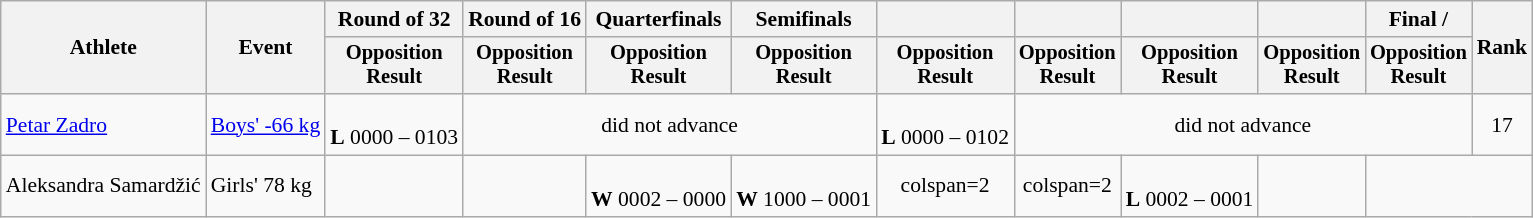<table class="wikitable" style="font-size:90%">
<tr>
<th rowspan="2">Athlete</th>
<th rowspan="2">Event</th>
<th>Round of 32</th>
<th>Round of 16</th>
<th>Quarterfinals</th>
<th>Semifinals</th>
<th></th>
<th></th>
<th></th>
<th></th>
<th>Final / </th>
<th rowspan=2>Rank</th>
</tr>
<tr style="font-size:95%">
<th>Opposition<br>Result</th>
<th>Opposition<br>Result</th>
<th>Opposition<br>Result</th>
<th>Opposition<br>Result</th>
<th>Opposition<br>Result</th>
<th>Opposition<br>Result</th>
<th>Opposition<br>Result</th>
<th>Opposition<br>Result</th>
<th>Opposition<br>Result</th>
</tr>
<tr align=center>
<td align=left><a href='#'>Petar Zadro</a></td>
<td align=left><a href='#'>Boys' -66 kg</a></td>
<td><br><strong>L</strong> 0000 – 0103</td>
<td colspan=3>did not advance</td>
<td><br><strong>L</strong> 0000 – 0102</td>
<td colspan=4>did not advance</td>
<td>17</td>
</tr>
<tr align=center>
<td align=left>Aleksandra Samardžić</td>
<td align=left>Girls' 78 kg</td>
<td></td>
<td></td>
<td><br><strong>W</strong> 0002 – 0000</td>
<td><br><strong>W</strong> 1000 – 0001</td>
<td>colspan=2 </td>
<td>colspan=2 </td>
<td><br><strong>L</strong> 0002 – 0001</td>
<td></td>
</tr>
</table>
